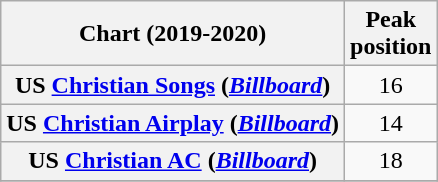<table class="wikitable sortable plainrowheaders" style="text-align:center">
<tr>
<th scope="col">Chart (2019-2020)</th>
<th scope="col">Peak<br> position</th>
</tr>
<tr>
<th scope="row">US <a href='#'>Christian Songs</a> (<a href='#'><em>Billboard</em></a>)</th>
<td>16</td>
</tr>
<tr>
<th scope="row">US <a href='#'>Christian Airplay</a> (<a href='#'><em>Billboard</em></a>)</th>
<td>14</td>
</tr>
<tr>
<th scope="row">US <a href='#'>Christian AC</a> (<em><a href='#'>Billboard</a></em>)</th>
<td>18</td>
</tr>
<tr>
</tr>
</table>
